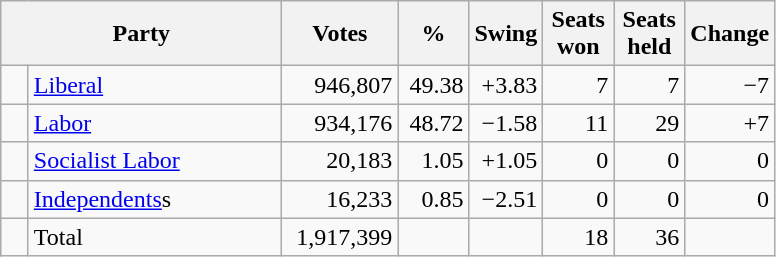<table class="wikitable">
<tr>
<th colspan=2  style="width:180px">Party</th>
<th style="width:70px">Votes</th>
<th style="width:40px">%</th>
<th style="width:40px">Swing</th>
<th style="width:40px">Seats won</th>
<th style="width:40px">Seats held</th>
<th style="width:40px">Change</th>
</tr>
<tr>
<td> </td>
<td><a href='#'>Liberal</a></td>
<td align=right>946,807</td>
<td align=right>49.38</td>
<td align=right>+3.83</td>
<td align=right>7</td>
<td align=right>7</td>
<td align=right>−7</td>
</tr>
<tr>
<td> </td>
<td><a href='#'>Labor</a></td>
<td align=right>934,176</td>
<td align=right>48.72</td>
<td align=right>−1.58</td>
<td align=right>11</td>
<td align=right>29</td>
<td align=right>+7</td>
</tr>
<tr>
<td> </td>
<td><a href='#'>Socialist Labor</a></td>
<td align=right>20,183</td>
<td align=right>1.05</td>
<td align=right>+1.05</td>
<td align=right>0</td>
<td align=right>0</td>
<td align=right>0</td>
</tr>
<tr>
<td> </td>
<td><a href='#'>Independents</a>s</td>
<td align=right>16,233</td>
<td align=right>0.85</td>
<td align=right>−2.51</td>
<td align=right>0</td>
<td align=right>0</td>
<td align=right>0</td>
</tr>
<tr>
<td> </td>
<td>Total</td>
<td align=right>1,917,399</td>
<td align=right> </td>
<td align=right> </td>
<td align=right>18</td>
<td align=right>36</td>
<td align=right></td>
</tr>
</table>
